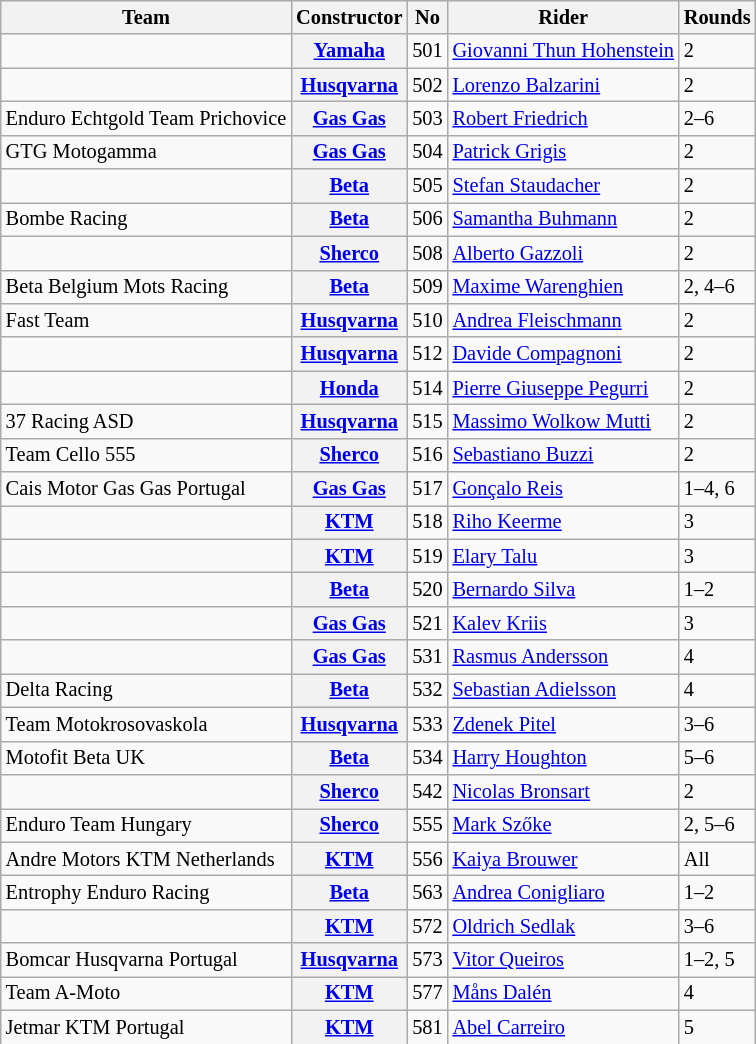<table class="wikitable" style="font-size: 85%;">
<tr>
<th>Team</th>
<th>Constructor</th>
<th>No</th>
<th>Rider</th>
<th>Rounds</th>
</tr>
<tr>
<td></td>
<th><a href='#'>Yamaha</a></th>
<td align="right">501</td>
<td> <a href='#'>Giovanni Thun Hohenstein</a></td>
<td>2</td>
</tr>
<tr>
<td></td>
<th><a href='#'>Husqvarna</a></th>
<td align="right">502</td>
<td> <a href='#'>Lorenzo Balzarini</a></td>
<td>2</td>
</tr>
<tr>
<td>Enduro Echtgold Team Prichovice</td>
<th><a href='#'>Gas Gas</a></th>
<td align="right">503</td>
<td> <a href='#'>Robert Friedrich</a></td>
<td>2–6</td>
</tr>
<tr>
<td>GTG Motogamma</td>
<th><a href='#'>Gas Gas</a></th>
<td align="right">504</td>
<td> <a href='#'>Patrick Grigis</a></td>
<td>2</td>
</tr>
<tr>
<td></td>
<th><a href='#'>Beta</a></th>
<td align="right">505</td>
<td> <a href='#'>Stefan Staudacher</a></td>
<td>2</td>
</tr>
<tr>
<td>Bombe Racing</td>
<th><a href='#'>Beta</a></th>
<td align="right">506</td>
<td> <a href='#'>Samantha Buhmann</a></td>
<td>2</td>
</tr>
<tr>
<td></td>
<th><a href='#'>Sherco</a></th>
<td align="right">508</td>
<td> <a href='#'>Alberto Gazzoli</a></td>
<td>2</td>
</tr>
<tr>
<td>Beta Belgium Mots Racing</td>
<th><a href='#'>Beta</a></th>
<td align="right">509</td>
<td> <a href='#'>Maxime Warenghien</a></td>
<td>2, 4–6</td>
</tr>
<tr>
<td>Fast Team</td>
<th><a href='#'>Husqvarna</a></th>
<td align="right">510</td>
<td> <a href='#'>Andrea Fleischmann</a></td>
<td>2</td>
</tr>
<tr>
<td></td>
<th><a href='#'>Husqvarna</a></th>
<td align="right">512</td>
<td> <a href='#'>Davide Compagnoni</a></td>
<td>2</td>
</tr>
<tr>
<td></td>
<th><a href='#'>Honda</a></th>
<td align="right">514</td>
<td> <a href='#'>Pierre Giuseppe Pegurri</a></td>
<td>2</td>
</tr>
<tr>
<td>37 Racing ASD</td>
<th><a href='#'>Husqvarna</a></th>
<td align="right">515</td>
<td> <a href='#'>Massimo Wolkow Mutti</a></td>
<td>2</td>
</tr>
<tr>
<td>Team Cello 555</td>
<th><a href='#'>Sherco</a></th>
<td align="right">516</td>
<td> <a href='#'>Sebastiano Buzzi</a></td>
<td>2</td>
</tr>
<tr>
<td>Cais Motor Gas Gas Portugal</td>
<th><a href='#'>Gas Gas</a></th>
<td align="right">517</td>
<td> <a href='#'>Gonçalo Reis</a></td>
<td>1–4, 6</td>
</tr>
<tr>
<td></td>
<th><a href='#'>KTM</a></th>
<td align="right">518</td>
<td> <a href='#'>Riho Keerme</a></td>
<td>3</td>
</tr>
<tr>
<td></td>
<th><a href='#'>KTM</a></th>
<td align="right">519</td>
<td> <a href='#'>Elary Talu</a></td>
<td>3</td>
</tr>
<tr>
<td></td>
<th><a href='#'>Beta</a></th>
<td align="right">520</td>
<td> <a href='#'>Bernardo Silva</a></td>
<td>1–2</td>
</tr>
<tr>
<td></td>
<th><a href='#'>Gas Gas</a></th>
<td align="right">521</td>
<td> <a href='#'>Kalev Kriis</a></td>
<td>3</td>
</tr>
<tr>
<td></td>
<th><a href='#'>Gas Gas</a></th>
<td align="right">531</td>
<td> <a href='#'>Rasmus Andersson</a></td>
<td>4</td>
</tr>
<tr>
<td>Delta Racing</td>
<th><a href='#'>Beta</a></th>
<td align="right">532</td>
<td> <a href='#'>Sebastian Adielsson</a></td>
<td>4</td>
</tr>
<tr>
<td>Team Motokrosovaskola</td>
<th><a href='#'>Husqvarna</a></th>
<td align="right">533</td>
<td> <a href='#'>Zdenek Pitel</a></td>
<td>3–6</td>
</tr>
<tr>
<td>Motofit Beta UK</td>
<th><a href='#'>Beta</a></th>
<td align="right">534</td>
<td> <a href='#'>Harry Houghton</a></td>
<td>5–6</td>
</tr>
<tr>
<td></td>
<th><a href='#'>Sherco</a></th>
<td align="right">542</td>
<td> <a href='#'>Nicolas Bronsart</a></td>
<td>2</td>
</tr>
<tr>
<td>Enduro Team Hungary</td>
<th><a href='#'>Sherco</a></th>
<td align="right">555</td>
<td> <a href='#'>Mark Szőke</a></td>
<td>2, 5–6</td>
</tr>
<tr>
<td>Andre Motors KTM Netherlands</td>
<th><a href='#'>KTM</a></th>
<td align="right">556</td>
<td> <a href='#'>Kaiya Brouwer</a></td>
<td>All</td>
</tr>
<tr>
<td>Entrophy Enduro Racing</td>
<th><a href='#'>Beta</a></th>
<td align="right">563</td>
<td> <a href='#'>Andrea Conigliaro</a></td>
<td>1–2</td>
</tr>
<tr>
<td></td>
<th><a href='#'>KTM</a></th>
<td align="right">572</td>
<td> <a href='#'>Oldrich Sedlak</a></td>
<td>3–6</td>
</tr>
<tr>
<td>Bomcar Husqvarna Portugal</td>
<th><a href='#'>Husqvarna</a></th>
<td align="right">573</td>
<td> <a href='#'>Vitor Queiros</a></td>
<td>1–2, 5</td>
</tr>
<tr>
<td>Team A-Moto</td>
<th><a href='#'>KTM</a></th>
<td align="right">577</td>
<td> <a href='#'>Måns Dalén</a></td>
<td>4</td>
</tr>
<tr>
<td>Jetmar KTM Portugal</td>
<th><a href='#'>KTM</a></th>
<td align="right">581</td>
<td> <a href='#'>Abel Carreiro</a></td>
<td>5</td>
</tr>
<tr>
</tr>
</table>
